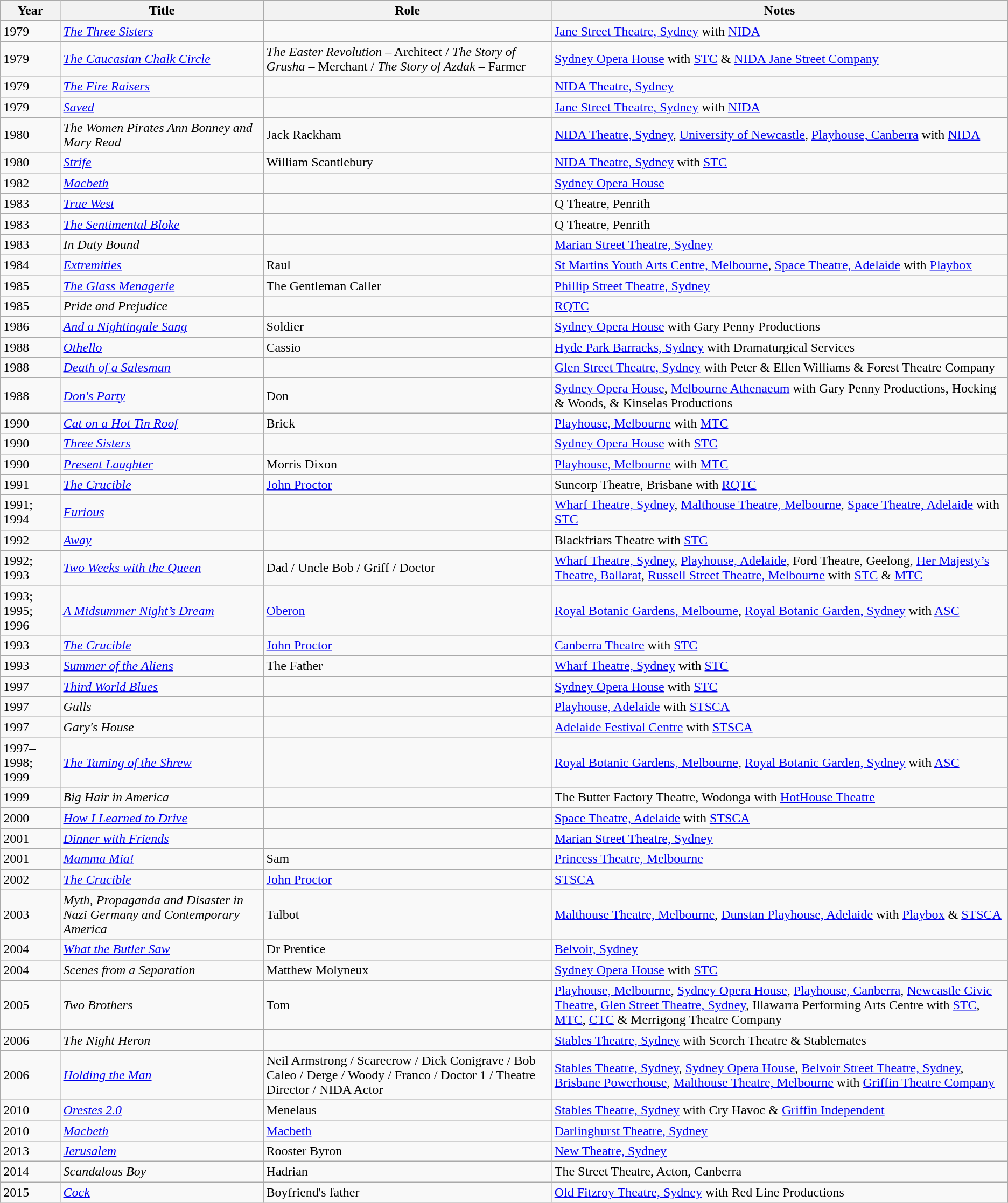<table class=wikitable>
<tr>
<th>Year</th>
<th>Title</th>
<th>Role</th>
<th>Notes</th>
</tr>
<tr>
<td>1979</td>
<td><em><a href='#'>The Three Sisters</a></em></td>
<td></td>
<td><a href='#'>Jane Street Theatre, Sydney</a> with <a href='#'>NIDA</a></td>
</tr>
<tr>
<td>1979</td>
<td><em><a href='#'>The Caucasian Chalk Circle</a></em></td>
<td><em>The Easter Revolution</em> – Architect / <em>The Story of Grusha</em> – Merchant / <em>The Story of Azdak</em> – Farmer</td>
<td><a href='#'>Sydney Opera House</a> with <a href='#'>STC</a> & <a href='#'>NIDA Jane Street Company</a></td>
</tr>
<tr>
<td>1979</td>
<td><em><a href='#'>The Fire Raisers</a></em></td>
<td></td>
<td><a href='#'>NIDA Theatre, Sydney</a></td>
</tr>
<tr>
<td>1979</td>
<td><em><a href='#'>Saved</a></em></td>
<td></td>
<td><a href='#'>Jane Street Theatre, Sydney</a> with <a href='#'>NIDA</a></td>
</tr>
<tr>
<td>1980</td>
<td><em>The Women Pirates Ann Bonney and Mary Read</em></td>
<td>Jack Rackham</td>
<td><a href='#'>NIDA Theatre, Sydney</a>, <a href='#'>University of Newcastle</a>, <a href='#'>Playhouse, Canberra</a> with <a href='#'>NIDA</a></td>
</tr>
<tr>
<td>1980</td>
<td><em><a href='#'>Strife</a></em></td>
<td>William Scantlebury</td>
<td><a href='#'>NIDA Theatre, Sydney</a> with <a href='#'>STC</a></td>
</tr>
<tr>
<td>1982</td>
<td><em><a href='#'>Macbeth</a></em></td>
<td></td>
<td><a href='#'>Sydney Opera House</a></td>
</tr>
<tr>
<td>1983</td>
<td><em><a href='#'>True West</a></em></td>
<td></td>
<td>Q Theatre, Penrith</td>
</tr>
<tr>
<td>1983</td>
<td><em><a href='#'>The Sentimental Bloke</a></em></td>
<td></td>
<td>Q Theatre, Penrith</td>
</tr>
<tr>
<td>1983</td>
<td><em>In Duty Bound</em></td>
<td></td>
<td><a href='#'>Marian Street Theatre, Sydney</a></td>
</tr>
<tr>
<td>1984</td>
<td><em><a href='#'>Extremities</a></em></td>
<td>Raul</td>
<td><a href='#'>St Martins Youth Arts Centre, Melbourne</a>, <a href='#'>Space Theatre, Adelaide</a> with <a href='#'>Playbox</a></td>
</tr>
<tr>
<td>1985</td>
<td><em><a href='#'>The Glass Menagerie</a></em></td>
<td>The Gentleman Caller</td>
<td><a href='#'>Phillip Street Theatre, Sydney</a></td>
</tr>
<tr>
<td>1985</td>
<td><em>Pride and Prejudice</em></td>
<td></td>
<td><a href='#'>RQTC</a></td>
</tr>
<tr>
<td>1986</td>
<td><em><a href='#'>And a Nightingale Sang</a></em></td>
<td>Soldier</td>
<td><a href='#'>Sydney Opera House</a> with Gary Penny Productions</td>
</tr>
<tr>
<td>1988</td>
<td><em><a href='#'>Othello</a></em></td>
<td>Cassio</td>
<td><a href='#'>Hyde Park Barracks, Sydney</a> with Dramaturgical Services</td>
</tr>
<tr>
<td>1988</td>
<td><em><a href='#'>Death of a Salesman</a></em></td>
<td></td>
<td><a href='#'>Glen Street Theatre, Sydney</a> with Peter & Ellen Williams & Forest Theatre Company</td>
</tr>
<tr>
<td>1988</td>
<td><em><a href='#'>Don's Party</a></em></td>
<td>Don</td>
<td><a href='#'>Sydney Opera House</a>, <a href='#'>Melbourne Athenaeum</a> with Gary Penny Productions, Hocking & Woods, & Kinselas Productions</td>
</tr>
<tr>
<td>1990</td>
<td><em><a href='#'>Cat on a Hot Tin Roof</a></em></td>
<td>Brick</td>
<td><a href='#'>Playhouse, Melbourne</a> with <a href='#'>MTC</a></td>
</tr>
<tr>
<td>1990</td>
<td><em><a href='#'>Three Sisters</a></em></td>
<td></td>
<td><a href='#'>Sydney Opera House</a> with <a href='#'>STC</a></td>
</tr>
<tr>
<td>1990</td>
<td><em><a href='#'>Present Laughter</a></em></td>
<td>Morris Dixon</td>
<td><a href='#'>Playhouse, Melbourne</a> with <a href='#'>MTC</a></td>
</tr>
<tr>
<td>1991</td>
<td><em><a href='#'>The Crucible</a></em></td>
<td><a href='#'>John Proctor</a></td>
<td>Suncorp Theatre, Brisbane with <a href='#'>RQTC</a></td>
</tr>
<tr>
<td>1991; 1994</td>
<td><em><a href='#'>Furious</a></em></td>
<td></td>
<td><a href='#'>Wharf Theatre, Sydney</a>, <a href='#'>Malthouse Theatre, Melbourne</a>, <a href='#'>Space Theatre, Adelaide</a> with <a href='#'>STC</a></td>
</tr>
<tr>
<td>1992</td>
<td><em><a href='#'>Away</a></em></td>
<td></td>
<td>Blackfriars Theatre with <a href='#'>STC</a></td>
</tr>
<tr>
<td>1992; 1993</td>
<td><em><a href='#'>Two Weeks with the Queen</a></em></td>
<td>Dad / Uncle Bob / Griff / Doctor</td>
<td><a href='#'>Wharf Theatre, Sydney</a>, <a href='#'>Playhouse, Adelaide</a>, Ford Theatre, Geelong, <a href='#'>Her Majesty’s Theatre, Ballarat</a>, <a href='#'>Russell Street Theatre, Melbourne</a> with <a href='#'>STC</a> & <a href='#'>MTC</a></td>
</tr>
<tr>
<td>1993; 1995; 1996</td>
<td><em><a href='#'>A Midsummer Night’s Dream</a></em></td>
<td><a href='#'>Oberon</a></td>
<td><a href='#'>Royal Botanic Gardens, Melbourne</a>, <a href='#'>Royal Botanic Garden, Sydney</a> with <a href='#'>ASC</a></td>
</tr>
<tr>
<td>1993</td>
<td><em><a href='#'>The Crucible</a></em></td>
<td><a href='#'>John Proctor</a></td>
<td><a href='#'>Canberra Theatre</a> with <a href='#'>STC</a></td>
</tr>
<tr>
<td>1993</td>
<td><em><a href='#'>Summer of the Aliens</a></em></td>
<td>The Father</td>
<td><a href='#'>Wharf Theatre, Sydney</a> with <a href='#'>STC</a></td>
</tr>
<tr>
<td>1997</td>
<td><em><a href='#'>Third World Blues</a></em></td>
<td></td>
<td><a href='#'>Sydney Opera House</a> with <a href='#'>STC</a></td>
</tr>
<tr>
<td>1997</td>
<td><em>Gulls</em></td>
<td></td>
<td><a href='#'>Playhouse, Adelaide</a> with <a href='#'>STSCA</a></td>
</tr>
<tr>
<td>1997</td>
<td><em>Gary's House</em></td>
<td></td>
<td><a href='#'>Adelaide Festival Centre</a> with <a href='#'>STSCA</a></td>
</tr>
<tr>
<td>1997–1998; 1999</td>
<td><em><a href='#'>The Taming of the Shrew</a></em></td>
<td></td>
<td><a href='#'>Royal Botanic Gardens, Melbourne</a>, <a href='#'>Royal Botanic Garden, Sydney</a> with <a href='#'>ASC</a></td>
</tr>
<tr>
<td>1999</td>
<td><em>Big Hair in America</em></td>
<td></td>
<td>The Butter Factory Theatre, Wodonga with <a href='#'>HotHouse Theatre</a></td>
</tr>
<tr>
<td>2000</td>
<td><em><a href='#'>How I Learned to Drive</a></em></td>
<td></td>
<td><a href='#'>Space Theatre, Adelaide</a> with <a href='#'>STSCA</a></td>
</tr>
<tr>
<td>2001</td>
<td><em><a href='#'>Dinner with Friends</a></em></td>
<td></td>
<td><a href='#'>Marian Street Theatre, Sydney</a></td>
</tr>
<tr>
<td>2001</td>
<td><em><a href='#'>Mamma Mia!</a></em></td>
<td>Sam</td>
<td><a href='#'>Princess Theatre, Melbourne</a></td>
</tr>
<tr>
<td>2002</td>
<td><em><a href='#'>The Crucible</a></em></td>
<td><a href='#'>John Proctor</a></td>
<td><a href='#'>STSCA</a></td>
</tr>
<tr>
<td>2003</td>
<td><em>Myth, Propaganda and Disaster in Nazi Germany and Contemporary America</em></td>
<td>Talbot</td>
<td><a href='#'>Malthouse Theatre, Melbourne</a>, <a href='#'>Dunstan Playhouse, Adelaide</a> with <a href='#'>Playbox</a> & <a href='#'>STSCA</a></td>
</tr>
<tr>
<td>2004</td>
<td><em><a href='#'>What the Butler Saw</a></em></td>
<td>Dr Prentice</td>
<td><a href='#'>Belvoir, Sydney</a></td>
</tr>
<tr>
<td>2004</td>
<td><em>Scenes from a Separation</em></td>
<td>Matthew Molyneux</td>
<td><a href='#'>Sydney Opera House</a> with <a href='#'>STC</a></td>
</tr>
<tr>
<td>2005</td>
<td><em>Two Brothers</em></td>
<td>Tom</td>
<td><a href='#'>Playhouse, Melbourne</a>, <a href='#'>Sydney Opera House</a>, <a href='#'>Playhouse, Canberra</a>, <a href='#'>Newcastle Civic Theatre</a>, <a href='#'>Glen Street Theatre, Sydney</a>, Illawarra Performing Arts Centre with <a href='#'>STC</a>, <a href='#'>MTC</a>,  <a href='#'>CTC</a> & Merrigong Theatre Company</td>
</tr>
<tr>
<td>2006</td>
<td><em>The Night Heron</em></td>
<td></td>
<td><a href='#'>Stables Theatre, Sydney</a> with Scorch Theatre & Stablemates</td>
</tr>
<tr>
<td>2006</td>
<td><em><a href='#'>Holding the Man</a></em></td>
<td>Neil Armstrong / Scarecrow / Dick Conigrave / Bob Caleo / Derge / Woody / Franco / Doctor 1 / Theatre Director / NIDA Actor</td>
<td><a href='#'>Stables Theatre, Sydney</a>, <a href='#'>Sydney Opera House</a>, <a href='#'>Belvoir Street Theatre, Sydney</a>, <a href='#'>Brisbane Powerhouse</a>, <a href='#'>Malthouse Theatre, Melbourne</a> with <a href='#'>Griffin Theatre Company</a></td>
</tr>
<tr>
<td>2010</td>
<td><em><a href='#'>Orestes 2.0</a></em></td>
<td>Menelaus</td>
<td><a href='#'>Stables Theatre, Sydney</a> with Cry Havoc & <a href='#'>Griffin Independent</a></td>
</tr>
<tr>
<td>2010</td>
<td><em><a href='#'>Macbeth</a></em></td>
<td><a href='#'>Macbeth</a></td>
<td><a href='#'>Darlinghurst Theatre, Sydney</a></td>
</tr>
<tr>
<td>2013</td>
<td><em><a href='#'>Jerusalem</a></em></td>
<td>Rooster Byron</td>
<td><a href='#'>New Theatre, Sydney</a></td>
</tr>
<tr>
<td>2014</td>
<td><em>Scandalous Boy</em></td>
<td>Hadrian</td>
<td>The Street Theatre, Acton, Canberra</td>
</tr>
<tr>
<td>2015</td>
<td><em><a href='#'>Cock</a></em></td>
<td>Boyfriend's father</td>
<td><a href='#'>Old Fitzroy Theatre, Sydney</a> with Red Line Productions</td>
</tr>
</table>
